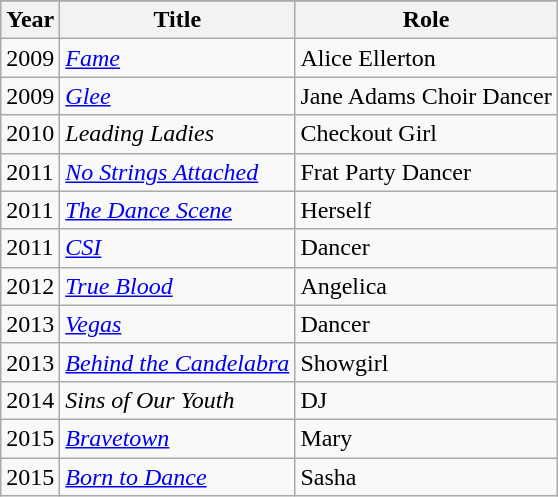<table class="wikitable">
<tr>
</tr>
<tr>
<th>Year</th>
<th>Title</th>
<th>Role</th>
</tr>
<tr>
<td>2009</td>
<td><em><a href='#'>Fame</a></em></td>
<td>Alice Ellerton</td>
</tr>
<tr>
<td>2009</td>
<td><em><a href='#'>Glee</a></em></td>
<td>Jane Adams Choir Dancer</td>
</tr>
<tr>
<td>2010</td>
<td><em>Leading Ladies</em></td>
<td>Checkout Girl</td>
</tr>
<tr>
<td>2011</td>
<td><em><a href='#'>No Strings Attached</a></em></td>
<td>Frat Party Dancer</td>
</tr>
<tr>
<td>2011</td>
<td><em><a href='#'>The Dance Scene</a></em></td>
<td>Herself</td>
</tr>
<tr>
<td>2011</td>
<td><em><a href='#'>CSI</a></em></td>
<td>Dancer</td>
</tr>
<tr>
<td>2012</td>
<td><em><a href='#'>True Blood</a></em></td>
<td>Angelica</td>
</tr>
<tr>
<td>2013</td>
<td><em><a href='#'>Vegas</a></em></td>
<td>Dancer</td>
</tr>
<tr>
<td>2013</td>
<td><em><a href='#'>Behind the Candelabra</a></em></td>
<td>Showgirl</td>
</tr>
<tr>
<td>2014</td>
<td><em>Sins of Our Youth</em></td>
<td>DJ</td>
</tr>
<tr>
<td>2015</td>
<td><em><a href='#'>Bravetown</a></em></td>
<td>Mary</td>
</tr>
<tr>
<td>2015</td>
<td><em><a href='#'>Born to Dance</a></em></td>
<td>Sasha</td>
</tr>
</table>
